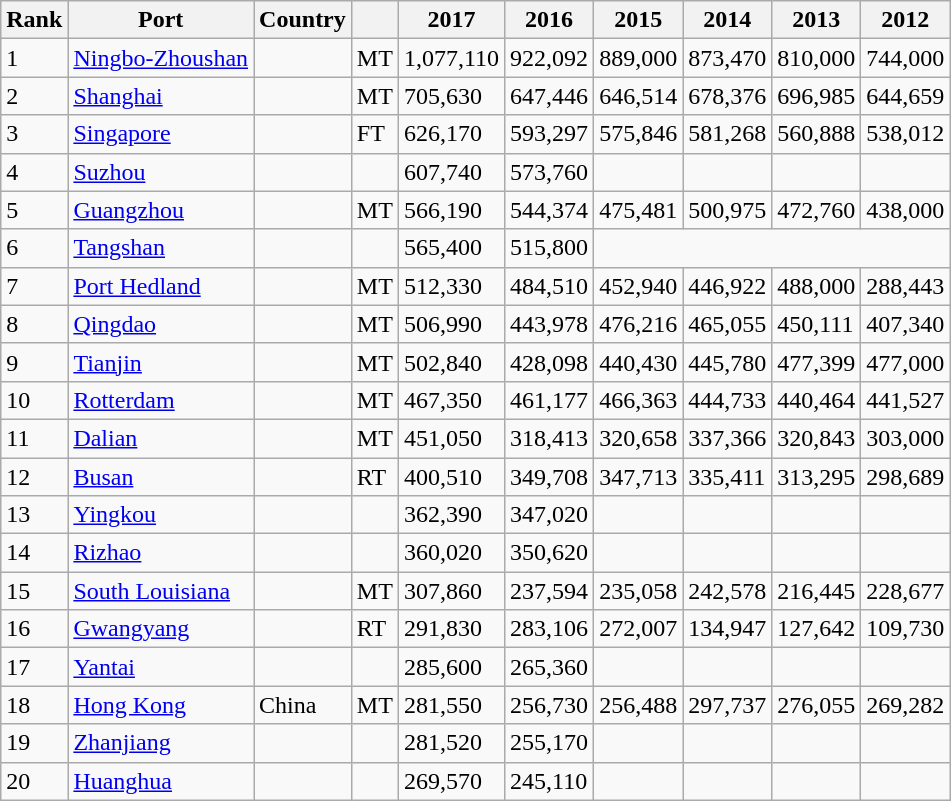<table class="wikitable sortable">
<tr>
<th>Rank</th>
<th>Port</th>
<th>Country</th>
<th Measure></th>
<th>2017</th>
<th>2016</th>
<th>2015</th>
<th>2014</th>
<th>2013</th>
<th>2012</th>
</tr>
<tr>
<td>1</td>
<td><a href='#'>Ningbo-Zhoushan</a></td>
<td></td>
<td>MT</td>
<td>1,077,110</td>
<td>922,092</td>
<td>889,000</td>
<td>873,470</td>
<td>810,000</td>
<td>744,000</td>
</tr>
<tr>
<td>2</td>
<td><a href='#'>Shanghai</a></td>
<td></td>
<td>MT</td>
<td>705,630</td>
<td>647,446</td>
<td>646,514</td>
<td>678,376</td>
<td>696,985</td>
<td>644,659</td>
</tr>
<tr>
<td>3</td>
<td><a href='#'>Singapore</a></td>
<td></td>
<td>FT</td>
<td>626,170</td>
<td>593,297</td>
<td>575,846</td>
<td>581,268</td>
<td>560,888</td>
<td>538,012</td>
</tr>
<tr>
<td>4</td>
<td><a href='#'>Suzhou</a></td>
<td></td>
<td></td>
<td>607,740</td>
<td>573,760</td>
<td></td>
<td></td>
<td></td>
<td></td>
</tr>
<tr>
<td>5</td>
<td><a href='#'>Guangzhou</a></td>
<td></td>
<td>MT</td>
<td>566,190</td>
<td>544,374</td>
<td>475,481</td>
<td>500,975</td>
<td>472,760</td>
<td>438,000</td>
</tr>
<tr>
<td>6</td>
<td><a href='#'>Tangshan</a></td>
<td></td>
<td></td>
<td>565,400</td>
<td>515,800</td>
</tr>
<tr>
<td>7</td>
<td><a href='#'>Port Hedland</a></td>
<td></td>
<td>MT</td>
<td>512,330</td>
<td>484,510</td>
<td>452,940</td>
<td>446,922</td>
<td>488,000</td>
<td>288,443</td>
</tr>
<tr>
<td>8</td>
<td><a href='#'>Qingdao</a></td>
<td></td>
<td>MT</td>
<td>506,990</td>
<td>443,978</td>
<td>476,216</td>
<td>465,055</td>
<td>450,111</td>
<td>407,340</td>
</tr>
<tr>
<td>9</td>
<td><a href='#'>Tianjin</a></td>
<td></td>
<td>MT</td>
<td>502,840</td>
<td>428,098</td>
<td>440,430</td>
<td>445,780</td>
<td>477,399</td>
<td>477,000</td>
</tr>
<tr>
<td>10</td>
<td><a href='#'>Rotterdam</a></td>
<td></td>
<td>MT</td>
<td>467,350</td>
<td>461,177</td>
<td>466,363</td>
<td>444,733</td>
<td>440,464</td>
<td>441,527</td>
</tr>
<tr>
<td>11</td>
<td><a href='#'>Dalian</a></td>
<td></td>
<td>MT</td>
<td>451,050</td>
<td>318,413</td>
<td>320,658</td>
<td>337,366</td>
<td>320,843</td>
<td>303,000</td>
</tr>
<tr>
<td>12</td>
<td><a href='#'>Busan</a></td>
<td></td>
<td>RT</td>
<td>400,510</td>
<td>349,708</td>
<td>347,713</td>
<td>335,411</td>
<td>313,295</td>
<td>298,689</td>
</tr>
<tr>
<td>13</td>
<td><a href='#'>Yingkou</a></td>
<td></td>
<td></td>
<td>362,390</td>
<td>347,020</td>
<td></td>
<td></td>
<td></td>
<td></td>
</tr>
<tr>
<td>14</td>
<td><a href='#'>Rizhao</a></td>
<td></td>
<td></td>
<td>360,020</td>
<td>350,620</td>
<td></td>
<td></td>
<td></td>
<td></td>
</tr>
<tr>
<td>15</td>
<td><a href='#'>South Louisiana</a></td>
<td></td>
<td>MT</td>
<td>307,860</td>
<td>237,594</td>
<td>235,058</td>
<td>242,578</td>
<td>216,445</td>
<td>228,677</td>
</tr>
<tr>
<td>16</td>
<td><a href='#'>Gwangyang</a></td>
<td></td>
<td>RT</td>
<td>291,830</td>
<td>283,106</td>
<td>272,007</td>
<td>134,947</td>
<td>127,642</td>
<td>109,730</td>
</tr>
<tr>
<td>17</td>
<td><a href='#'>Yantai</a></td>
<td></td>
<td></td>
<td>285,600</td>
<td>265,360</td>
<td></td>
<td></td>
<td></td>
<td></td>
</tr>
<tr>
<td>18</td>
<td><a href='#'>Hong Kong</a></td>
<td> China</td>
<td>MT</td>
<td>281,550</td>
<td>256,730</td>
<td>256,488</td>
<td>297,737</td>
<td>276,055</td>
<td>269,282</td>
</tr>
<tr>
<td>19</td>
<td><a href='#'>Zhanjiang</a></td>
<td></td>
<td></td>
<td>281,520</td>
<td>255,170</td>
<td></td>
<td></td>
<td></td>
<td></td>
</tr>
<tr>
<td>20</td>
<td><a href='#'>Huanghua</a></td>
<td></td>
<td></td>
<td>269,570</td>
<td>245,110</td>
<td></td>
<td></td>
<td></td>
<td><br></td>
</tr>
</table>
